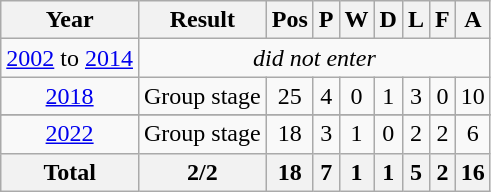<table class="wikitable" style=text-align:center;">
<tr>
<th>Year</th>
<th>Result</th>
<th>Pos</th>
<th>P</th>
<th>W</th>
<th>D</th>
<th>L</th>
<th>F</th>
<th>A</th>
</tr>
<tr>
<td> <a href='#'>2002</a> to  <a href='#'>2014</a></td>
<td colspan=8><em>did not enter</em></td>
</tr>
<tr>
<td> <a href='#'>2018</a></td>
<td>Group stage</td>
<td>25</td>
<td>4</td>
<td>0</td>
<td>1</td>
<td>3</td>
<td>0</td>
<td>10</td>
</tr>
<tr>
</tr>
<tr>
<td> <a href='#'>2022</a></td>
<td>Group stage</td>
<td>18</td>
<td>3</td>
<td>1</td>
<td>0</td>
<td>2</td>
<td>2</td>
<td>6</td>
</tr>
<tr>
<th><strong>Total</strong></th>
<th>2/2</th>
<th>18</th>
<th>7</th>
<th>1</th>
<th>1</th>
<th>5</th>
<th>2</th>
<th>16</th>
</tr>
</table>
